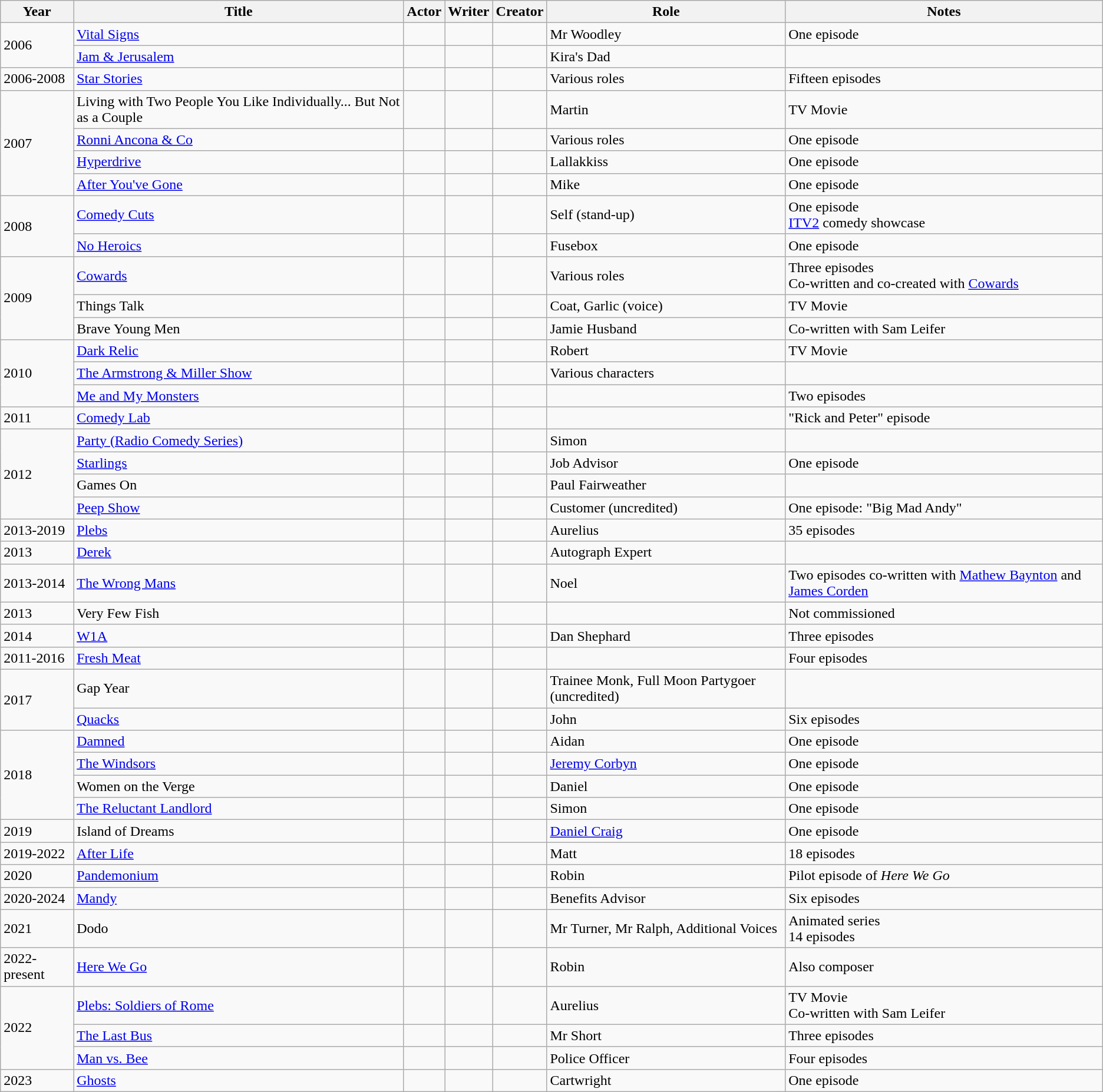<table class="wikitable">
<tr>
<th>Year</th>
<th>Title</th>
<th>Actor</th>
<th>Writer</th>
<th>Creator</th>
<th>Role</th>
<th>Notes</th>
</tr>
<tr>
<td rowspan="2">2006</td>
<td><a href='#'>Vital Signs</a></td>
<td></td>
<td></td>
<td></td>
<td>Mr Woodley</td>
<td>One episode</td>
</tr>
<tr>
<td><a href='#'>Jam & Jerusalem</a></td>
<td></td>
<td></td>
<td></td>
<td>Kira's Dad</td>
<td></td>
</tr>
<tr>
<td>2006-2008</td>
<td><a href='#'>Star Stories</a></td>
<td></td>
<td></td>
<td></td>
<td>Various roles</td>
<td>Fifteen episodes</td>
</tr>
<tr>
<td rowspan="4">2007</td>
<td>Living with Two People You Like Individually... But Not as a Couple</td>
<td></td>
<td></td>
<td></td>
<td>Martin</td>
<td>TV Movie</td>
</tr>
<tr>
<td><a href='#'>Ronni Ancona & Co</a></td>
<td></td>
<td></td>
<td></td>
<td>Various roles</td>
<td>One episode</td>
</tr>
<tr>
<td><a href='#'>Hyperdrive</a></td>
<td></td>
<td></td>
<td></td>
<td>Lallakkiss</td>
<td>One episode</td>
</tr>
<tr>
<td><a href='#'>After You've Gone</a></td>
<td></td>
<td></td>
<td></td>
<td>Mike</td>
<td>One episode</td>
</tr>
<tr>
<td rowspan="2">2008</td>
<td><a href='#'>Comedy Cuts</a></td>
<td></td>
<td></td>
<td></td>
<td>Self (stand-up)</td>
<td>One episode<br><a href='#'>ITV2</a> comedy showcase</td>
</tr>
<tr>
<td><a href='#'>No Heroics</a></td>
<td></td>
<td></td>
<td></td>
<td>Fusebox</td>
<td>One episode</td>
</tr>
<tr>
<td rowspan="3">2009</td>
<td><a href='#'>Cowards</a></td>
<td></td>
<td></td>
<td></td>
<td>Various roles</td>
<td>Three episodes<br>Co-written and co-created with <a href='#'>Cowards</a></td>
</tr>
<tr>
<td>Things Talk</td>
<td></td>
<td></td>
<td></td>
<td>Coat, Garlic (voice)</td>
<td>TV Movie</td>
</tr>
<tr>
<td>Brave Young Men</td>
<td></td>
<td></td>
<td></td>
<td>Jamie Husband</td>
<td>Co-written with Sam Leifer</td>
</tr>
<tr>
<td rowspan="3">2010</td>
<td><a href='#'>Dark Relic</a></td>
<td></td>
<td></td>
<td></td>
<td>Robert</td>
<td>TV Movie</td>
</tr>
<tr>
<td><a href='#'>The Armstrong & Miller Show</a></td>
<td></td>
<td></td>
<td></td>
<td>Various characters</td>
<td></td>
</tr>
<tr>
<td><a href='#'>Me and My Monsters</a></td>
<td></td>
<td></td>
<td></td>
<td></td>
<td>Two episodes</td>
</tr>
<tr>
<td>2011</td>
<td><a href='#'>Comedy Lab</a></td>
<td></td>
<td></td>
<td></td>
<td></td>
<td>"Rick and Peter" episode</td>
</tr>
<tr>
<td rowspan="4">2012</td>
<td><a href='#'>Party (Radio Comedy Series)</a></td>
<td></td>
<td></td>
<td></td>
<td>Simon</td>
</tr>
<tr>
<td><a href='#'>Starlings</a></td>
<td></td>
<td></td>
<td></td>
<td>Job Advisor</td>
<td>One episode</td>
</tr>
<tr>
<td>Games On</td>
<td></td>
<td></td>
<td></td>
<td>Paul Fairweather</td>
<td></td>
</tr>
<tr>
<td><a href='#'>Peep Show</a></td>
<td></td>
<td></td>
<td></td>
<td>Customer (uncredited)</td>
<td>One episode: "Big Mad Andy"</td>
</tr>
<tr>
<td>2013-2019</td>
<td><a href='#'>Plebs</a></td>
<td></td>
<td></td>
<td></td>
<td>Aurelius</td>
<td>35 episodes</td>
</tr>
<tr>
<td>2013</td>
<td><a href='#'>Derek</a></td>
<td></td>
<td></td>
<td></td>
<td>Autograph Expert</td>
<td></td>
</tr>
<tr>
<td>2013-2014</td>
<td><a href='#'>The Wrong Mans</a></td>
<td></td>
<td></td>
<td></td>
<td>Noel</td>
<td>Two episodes co-written with <a href='#'>Mathew Baynton</a> and <a href='#'>James Corden</a></td>
</tr>
<tr>
<td>2013</td>
<td>Very Few Fish</td>
<td></td>
<td></td>
<td></td>
<td></td>
<td>Not commissioned</td>
</tr>
<tr>
<td>2014</td>
<td><a href='#'>W1A</a></td>
<td></td>
<td></td>
<td></td>
<td>Dan Shephard</td>
<td>Three episodes</td>
</tr>
<tr>
<td>2011-2016</td>
<td><a href='#'>Fresh Meat</a></td>
<td></td>
<td></td>
<td></td>
<td></td>
<td>Four episodes</td>
</tr>
<tr>
<td rowspan="2">2017</td>
<td>Gap Year</td>
<td></td>
<td></td>
<td></td>
<td>Trainee Monk, Full Moon Partygoer (uncredited)</td>
<td></td>
</tr>
<tr>
<td><a href='#'>Quacks</a></td>
<td></td>
<td></td>
<td></td>
<td>John</td>
<td>Six episodes</td>
</tr>
<tr>
<td rowspan="4">2018</td>
<td><a href='#'>Damned</a></td>
<td></td>
<td></td>
<td></td>
<td>Aidan</td>
<td>One episode</td>
</tr>
<tr>
<td><a href='#'>The Windsors</a></td>
<td></td>
<td></td>
<td></td>
<td><a href='#'>Jeremy Corbyn</a></td>
<td>One episode</td>
</tr>
<tr>
<td>Women on the Verge</td>
<td></td>
<td></td>
<td></td>
<td>Daniel</td>
<td>One episode</td>
</tr>
<tr>
<td><a href='#'>The Reluctant Landlord</a></td>
<td></td>
<td></td>
<td></td>
<td>Simon</td>
<td>One episode</td>
</tr>
<tr>
<td>2019</td>
<td>Island of Dreams</td>
<td></td>
<td></td>
<td></td>
<td><a href='#'>Daniel Craig</a></td>
<td>One episode</td>
</tr>
<tr>
<td>2019-2022</td>
<td><a href='#'>After Life</a></td>
<td></td>
<td></td>
<td></td>
<td>Matt</td>
<td>18 episodes</td>
</tr>
<tr>
<td>2020</td>
<td><a href='#'>Pandemonium</a></td>
<td></td>
<td></td>
<td></td>
<td>Robin</td>
<td>Pilot episode of <em>Here We Go</em></td>
</tr>
<tr>
<td>2020-2024</td>
<td><a href='#'>Mandy</a></td>
<td></td>
<td></td>
<td></td>
<td>Benefits Advisor</td>
<td>Six episodes</td>
</tr>
<tr>
<td>2021</td>
<td>Dodo</td>
<td></td>
<td></td>
<td></td>
<td>Mr Turner, Mr Ralph, Additional Voices</td>
<td>Animated series<br>14 episodes</td>
</tr>
<tr>
<td>2022-present</td>
<td><a href='#'>Here We Go</a></td>
<td></td>
<td></td>
<td></td>
<td>Robin</td>
<td>Also composer</td>
</tr>
<tr>
<td rowspan="3">2022</td>
<td><a href='#'>Plebs: Soldiers of Rome</a></td>
<td></td>
<td></td>
<td></td>
<td>Aurelius</td>
<td>TV Movie<br>Co-written with Sam Leifer</td>
</tr>
<tr>
<td><a href='#'>The Last Bus</a></td>
<td></td>
<td></td>
<td></td>
<td>Mr Short</td>
<td>Three episodes</td>
</tr>
<tr>
<td><a href='#'>Man vs. Bee</a></td>
<td></td>
<td></td>
<td></td>
<td>Police Officer</td>
<td>Four episodes</td>
</tr>
<tr>
<td>2023</td>
<td><a href='#'>Ghosts</a></td>
<td></td>
<td></td>
<td></td>
<td>Cartwright</td>
<td>One episode</td>
</tr>
</table>
